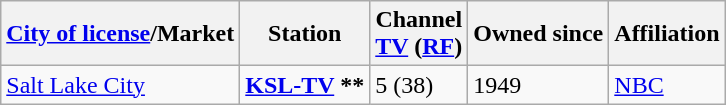<table class="wikitable">
<tr>
<th><a href='#'>City of license</a>/Market</th>
<th>Station</th>
<th>Channel<br><a href='#'>TV</a> (<a href='#'>RF</a>)</th>
<th>Owned since</th>
<th>Affiliation</th>
</tr>
<tr style="vertical-align: top; text-align: left;">
<td><a href='#'>Salt Lake City</a></td>
<td><strong><a href='#'>KSL-TV</a> **</strong></td>
<td>5 (38)</td>
<td>1949</td>
<td><a href='#'>NBC</a></td>
</tr>
</table>
